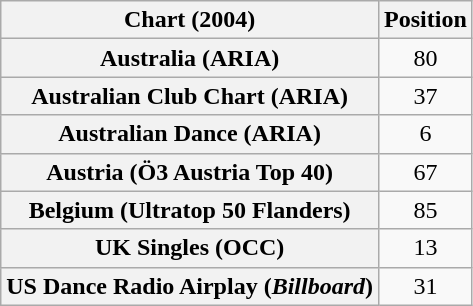<table class="wikitable sortable plainrowheaders" style="text-align:center">
<tr>
<th>Chart (2004)</th>
<th>Position</th>
</tr>
<tr>
<th scope="row">Australia (ARIA)</th>
<td>80</td>
</tr>
<tr>
<th scope="row">Australian Club Chart (ARIA)</th>
<td>37</td>
</tr>
<tr>
<th scope="row">Australian Dance (ARIA)</th>
<td>6</td>
</tr>
<tr>
<th scope="row">Austria (Ö3 Austria Top 40)</th>
<td>67</td>
</tr>
<tr>
<th scope="row">Belgium (Ultratop 50 Flanders)</th>
<td>85</td>
</tr>
<tr>
<th scope="row">UK Singles (OCC)</th>
<td>13</td>
</tr>
<tr>
<th scope="row">US Dance Radio Airplay (<em>Billboard</em>)</th>
<td>31</td>
</tr>
</table>
